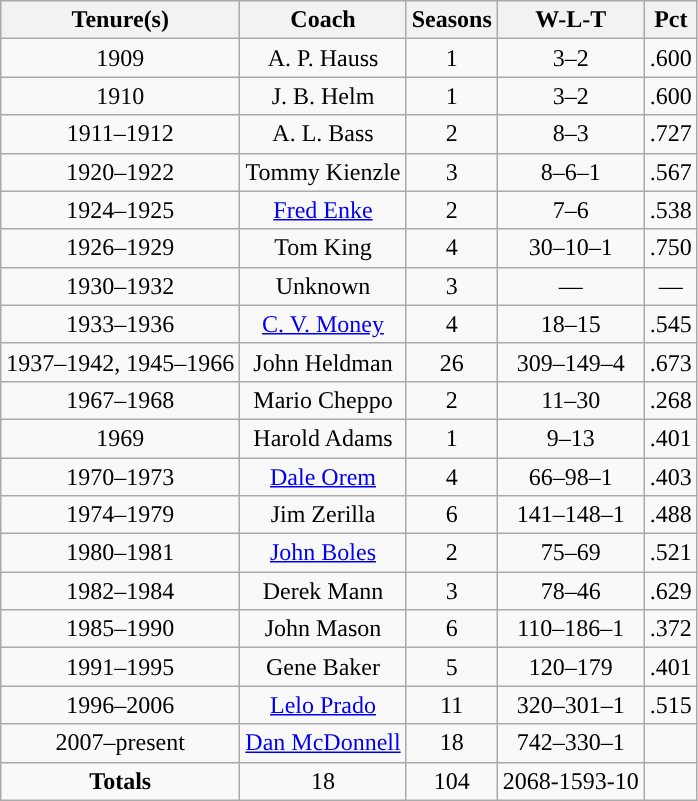<table class= "wikitable">
<tr>
<th>Tenure(s)</th>
<th>Coach</th>
<th>Seasons</th>
<th>W-L-T</th>
<th>Pct</th>
</tr>
<tr style="text-align:center;">
<td>1909</td>
<td>A. P. Hauss</td>
<td>1</td>
<td>3–2</td>
<td>.600</td>
</tr>
<tr style="text-align:center;">
<td>1910</td>
<td>J. B. Helm</td>
<td>1</td>
<td>3–2</td>
<td>.600</td>
</tr>
<tr style="text-align:center;">
<td>1911–1912</td>
<td>A. L. Bass</td>
<td>2</td>
<td>8–3</td>
<td>.727</td>
</tr>
<tr style="text-align:center;">
<td>1920–1922</td>
<td>Tommy Kienzle</td>
<td>3</td>
<td>8–6–1</td>
<td>.567</td>
</tr>
<tr style="text-align:center;">
<td>1924–1925</td>
<td><a href='#'>Fred Enke</a></td>
<td>2</td>
<td>7–6</td>
<td>.538</td>
</tr>
<tr style="text-align:center;">
<td>1926–1929</td>
<td>Tom King</td>
<td>4</td>
<td>30–10–1</td>
<td>.750</td>
</tr>
<tr style="text-align:center;">
<td>1930–1932</td>
<td>Unknown</td>
<td>3</td>
<td>—</td>
<td>—</td>
</tr>
<tr style="text-align:center;">
<td>1933–1936</td>
<td><a href='#'>C. V. Money</a></td>
<td>4</td>
<td>18–15</td>
<td>.545</td>
</tr>
<tr style="text-align:center;">
<td>1937–1942, 1945–1966</td>
<td>John Heldman</td>
<td>26</td>
<td>309–149–4</td>
<td>.673</td>
</tr>
<tr style="text-align:center;">
<td>1967–1968</td>
<td>Mario Cheppo</td>
<td>2</td>
<td>11–30</td>
<td>.268</td>
</tr>
<tr style="text-align:center;">
<td>1969</td>
<td>Harold Adams</td>
<td>1</td>
<td>9–13</td>
<td>.401</td>
</tr>
<tr style="text-align:center;">
<td>1970–1973</td>
<td><a href='#'>Dale Orem</a></td>
<td>4</td>
<td>66–98–1</td>
<td>.403</td>
</tr>
<tr style="text-align:center;">
<td>1974–1979</td>
<td>Jim Zerilla</td>
<td>6</td>
<td>141–148–1</td>
<td>.488</td>
</tr>
<tr style="text-align:center;">
<td>1980–1981</td>
<td><a href='#'>John Boles</a></td>
<td>2</td>
<td>75–69</td>
<td>.521</td>
</tr>
<tr style="text-align:center;">
<td>1982–1984</td>
<td>Derek Mann</td>
<td>3</td>
<td>78–46</td>
<td>.629</td>
</tr>
<tr style="text-align:center;">
<td>1985–1990</td>
<td>John Mason</td>
<td>6</td>
<td>110–186–1</td>
<td>.372</td>
</tr>
<tr style="text-align:center;">
<td>1991–1995</td>
<td>Gene Baker</td>
<td>5</td>
<td>120–179</td>
<td>.401</td>
</tr>
<tr style="text-align:center;">
<td>1996–2006</td>
<td><a href='#'>Lelo Prado</a></td>
<td>11</td>
<td>320–301–1</td>
<td>.515</td>
</tr>
<tr style="text-align:center;">
<td>2007–present</td>
<td><a href='#'>Dan McDonnell</a></td>
<td>18</td>
<td>742–330–1</td>
<td></td>
</tr>
<tr style="text-align:center; ">
<td><strong>Totals</strong></td>
<td>18</td>
<td>104</td>
<td>2068-1593-10</td>
<td></td>
</tr>
</table>
